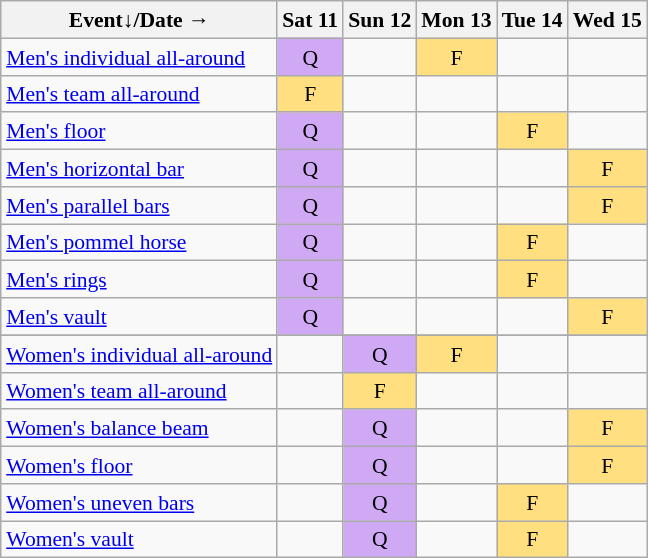<table class="wikitable" style="margin:0.5em auto; font-size:90%; line-height:1.25em;">
<tr style="text-align:center;">
<th>Event↓/Date →</th>
<th>Sat 11</th>
<th>Sun 12</th>
<th>Mon 13</th>
<th>Tue 14</th>
<th>Wed 15</th>
</tr>
<tr>
<td style="text-align:left;"><a href='#'>Men's individual all-around</a></td>
<td style="background-color:#D0A9F5;text-align:center;">Q</td>
<td></td>
<td style="background-color:#FFDF80;text-align:center;">F</td>
<td></td>
<td></td>
</tr>
<tr>
<td style="text-align:left;"><a href='#'>Men's team all-around</a></td>
<td style="background-color:#FFDF80;text-align:center;">F</td>
<td></td>
<td></td>
<td></td>
<td></td>
</tr>
<tr>
<td style="text-align:left;"><a href='#'>Men's floor</a></td>
<td style="background-color:#D0A9F5;text-align:center;">Q</td>
<td></td>
<td></td>
<td style="background-color:#FFDF80;text-align:center;">F</td>
<td></td>
</tr>
<tr>
<td style="text-align:left;"><a href='#'>Men's horizontal bar</a></td>
<td style="background-color:#D0A9F5;text-align:center;">Q</td>
<td></td>
<td></td>
<td></td>
<td style="background-color:#FFDF80;text-align:center;">F</td>
</tr>
<tr>
<td style="text-align:left;"><a href='#'>Men's parallel bars</a></td>
<td style="background-color:#D0A9F5;text-align:center;">Q</td>
<td></td>
<td></td>
<td></td>
<td style="background-color:#FFDF80;text-align:center;">F</td>
</tr>
<tr>
<td style="text-align:left;"><a href='#'>Men's pommel horse</a></td>
<td style="background-color:#D0A9F5;text-align:center;">Q</td>
<td></td>
<td></td>
<td style="background-color:#FFDF80;text-align:center;">F</td>
<td></td>
</tr>
<tr>
<td style="text-align:left;"><a href='#'>Men's rings</a></td>
<td style="background-color:#D0A9F5;text-align:center;">Q</td>
<td></td>
<td></td>
<td style="background-color:#FFDF80;text-align:center;">F</td>
<td></td>
</tr>
<tr>
<td style="text-align:left;"><a href='#'>Men's vault</a></td>
<td style="background-color:#D0A9F5;text-align:center;">Q</td>
<td></td>
<td></td>
<td></td>
<td style="background-color:#FFDF80;text-align:center;">F</td>
</tr>
<tr>
</tr>
<tr style="text-align:center;">
<td style="text-align:left;"><a href='#'>Women's individual all-around</a></td>
<td></td>
<td style="background-color:#D0A9F5;text-align:center;">Q</td>
<td style="background-color:#FFDF80;text-align:center;">F</td>
<td></td>
<td></td>
</tr>
<tr>
<td style="text-align:left;"><a href='#'>Women's team all-around</a></td>
<td></td>
<td style="background-color:#FFDF80;text-align:center;">F</td>
<td></td>
<td></td>
<td></td>
</tr>
<tr style="text-align:center;">
<td style="text-align:left;"><a href='#'>Women's balance beam</a></td>
<td></td>
<td style="background-color:#D0A9F5;text-align:center;">Q</td>
<td></td>
<td></td>
<td style="background-color:#FFDF80;text-align:center;">F</td>
</tr>
<tr style="text-align:center;">
<td style="text-align:left;"><a href='#'>Women's floor</a></td>
<td></td>
<td style="background-color:#D0A9F5;text-align:center;">Q</td>
<td></td>
<td></td>
<td style="background-color:#FFDF80;text-align:center;">F</td>
</tr>
<tr style="text-align:center;">
<td style="text-align:left;"><a href='#'>Women's uneven bars</a></td>
<td></td>
<td style="background-color:#D0A9F5;text-align:center;">Q</td>
<td></td>
<td style="background-color:#FFDF80;text-align:center;">F</td>
<td></td>
</tr>
<tr style="text-align:center;">
<td style="text-align:left;"><a href='#'>Women's vault</a></td>
<td></td>
<td style="background-color:#D0A9F5;text-align:center;">Q</td>
<td></td>
<td style="background-color:#FFDF80;text-align:center;">F</td>
<td></td>
</tr>
</table>
